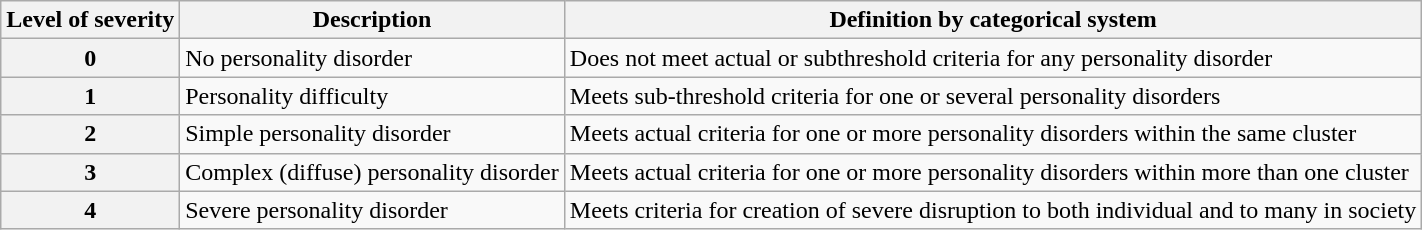<table class="wikitable">
<tr>
<th scope="col">Level of severity</th>
<th scope="col">Description</th>
<th scope="col">Definition by categorical system</th>
</tr>
<tr>
<th scope="row">0</th>
<td>No personality disorder</td>
<td>Does not meet actual or subthreshold criteria for any personality disorder</td>
</tr>
<tr>
<th scope="row">1</th>
<td>Personality difficulty</td>
<td>Meets sub-threshold criteria for one or several personality disorders</td>
</tr>
<tr>
<th scope="row">2</th>
<td>Simple personality disorder</td>
<td>Meets actual criteria for one or more personality disorders within the same cluster</td>
</tr>
<tr>
<th scope="row">3</th>
<td>Complex (diffuse) personality disorder</td>
<td>Meets actual criteria for one or more personality disorders within more than one cluster</td>
</tr>
<tr>
<th scope="row">4</th>
<td>Severe personality disorder</td>
<td>Meets criteria for creation of severe disruption to both individual and to many in society</td>
</tr>
</table>
